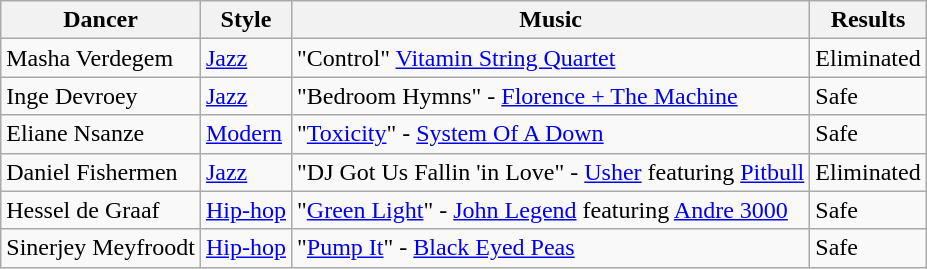<table Class = "wikitable">
<tr>
<th>Dancer</th>
<th>Style</th>
<th>Music</th>
<th>Results</th>
</tr>
<tr>
<td>Masha Verdegem</td>
<td><a href='#'>Jazz</a></td>
<td>"Control" <a href='#'>Vitamin String Quartet</a></td>
<td>Eliminated</td>
</tr>
<tr>
<td>Inge Devroey</td>
<td><a href='#'>Jazz</a></td>
<td>"Bedroom Hymns" - <a href='#'>Florence + The Machine</a></td>
<td>Safe</td>
</tr>
<tr>
<td>Eliane Nsanze</td>
<td><a href='#'>Modern</a></td>
<td>"<a href='#'>Toxicity</a>" - <a href='#'>System Of A Down</a></td>
<td>Safe</td>
</tr>
<tr>
<td>Daniel Fishermen</td>
<td><a href='#'>Jazz</a></td>
<td>"DJ Got Us Fallin 'in Love" - <a href='#'>Usher</a> featuring <a href='#'>Pitbull</a></td>
<td>Eliminated</td>
</tr>
<tr>
<td>Hessel de Graaf</td>
<td><a href='#'>Hip-hop</a></td>
<td>"<a href='#'>Green Light</a>" - <a href='#'>John Legend</a> featuring <a href='#'>Andre 3000</a></td>
<td>Safe</td>
</tr>
<tr>
<td>Sinerjey Meyfroodt</td>
<td><a href='#'>Hip-hop</a></td>
<td>"<a href='#'>Pump It</a>" - <a href='#'>Black Eyed Peas</a></td>
<td>Safe</td>
</tr>
</table>
